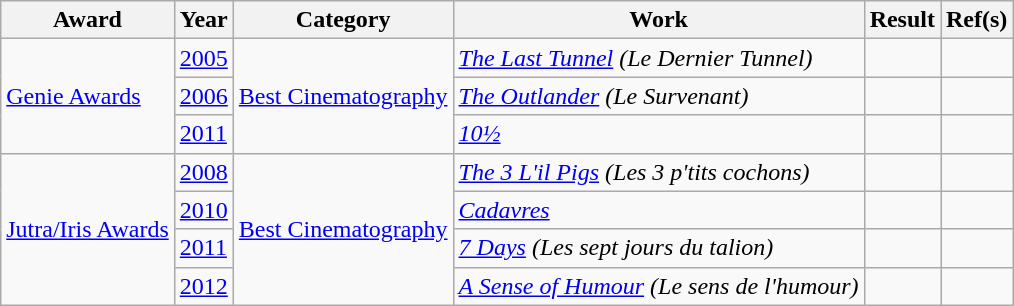<table class="wikitable plainrowheaders sortable">
<tr>
<th>Award</th>
<th>Year</th>
<th>Category</th>
<th>Work</th>
<th>Result</th>
<th>Ref(s)</th>
</tr>
<tr>
<td rowspan=3><a href='#'>Genie Awards</a></td>
<td><a href='#'>2005</a></td>
<td rowspan=3><a href='#'>Best Cinematography</a></td>
<td><em><a href='#'>The Last Tunnel</a> (Le Dernier Tunnel)</em></td>
<td></td>
<td></td>
</tr>
<tr>
<td><a href='#'>2006</a></td>
<td><em><a href='#'>The Outlander</a> (Le Survenant)</em></td>
<td></td>
<td></td>
</tr>
<tr>
<td><a href='#'>2011</a></td>
<td><em><a href='#'>10½</a></em></td>
<td></td>
<td></td>
</tr>
<tr>
<td rowspan=4><a href='#'>Jutra/Iris Awards</a></td>
<td><a href='#'>2008</a></td>
<td rowspan=4><a href='#'>Best Cinematography</a></td>
<td><em><a href='#'>The 3 L'il Pigs</a> (Les 3 p'tits cochons)</em></td>
<td></td>
<td></td>
</tr>
<tr>
<td><a href='#'>2010</a></td>
<td><em><a href='#'>Cadavres</a></em></td>
<td></td>
<td></td>
</tr>
<tr>
<td><a href='#'>2011</a></td>
<td><em><a href='#'>7 Days</a> (Les sept jours du talion)</em></td>
<td></td>
<td></td>
</tr>
<tr>
<td><a href='#'>2012</a></td>
<td><em><a href='#'>A Sense of Humour</a> (Le sens de l'humour)</em></td>
<td></td>
<td></td>
</tr>
</table>
